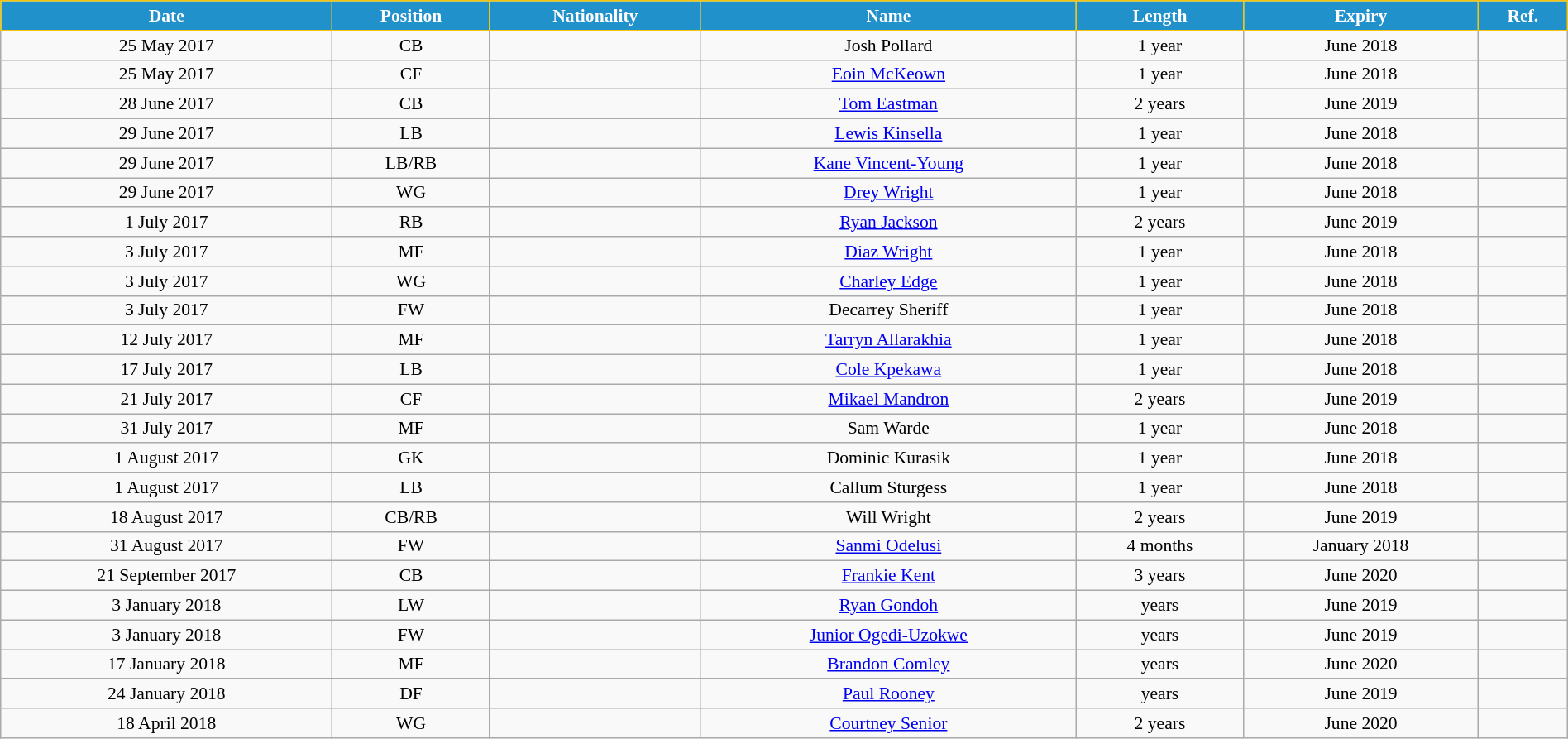<table class="wikitable" style="text-align:center; font-size:90%; width:100%;">
<tr>
<th style="background:#2191CC; color:white; border:1px solid #F7C408; text-align:center;">Date</th>
<th style="background:#2191CC; color:white; border:1px solid #F7C408; text-align:center;">Position</th>
<th style="background:#2191CC; color:white; border:1px solid #F7C408; text-align:center;">Nationality</th>
<th style="background:#2191CC; color:white; border:1px solid #F7C408; text-align:center;">Name</th>
<th style="background:#2191CC; color:white; border:1px solid #F7C408; text-align:center;">Length</th>
<th style="background:#2191CC; color:white; border:1px solid #F7C408; text-align:center;">Expiry</th>
<th style="background:#2191CC; color:white; border:1px solid #F7C408; text-align:center;">Ref.</th>
</tr>
<tr>
<td>25 May 2017</td>
<td>CB</td>
<td></td>
<td>Josh Pollard</td>
<td>1 year</td>
<td>June 2018</td>
<td></td>
</tr>
<tr>
<td>25 May 2017</td>
<td>CF</td>
<td></td>
<td><a href='#'>Eoin McKeown</a></td>
<td>1 year</td>
<td>June 2018</td>
<td></td>
</tr>
<tr>
<td>28 June 2017</td>
<td>CB</td>
<td></td>
<td><a href='#'>Tom Eastman</a></td>
<td>2 years</td>
<td>June 2019</td>
<td></td>
</tr>
<tr>
<td>29 June 2017</td>
<td>LB</td>
<td></td>
<td><a href='#'>Lewis Kinsella</a></td>
<td>1 year</td>
<td>June 2018</td>
<td></td>
</tr>
<tr>
<td>29 June 2017</td>
<td>LB/RB</td>
<td></td>
<td><a href='#'>Kane Vincent-Young</a></td>
<td>1 year</td>
<td>June 2018</td>
<td></td>
</tr>
<tr>
<td>29 June 2017</td>
<td>WG</td>
<td></td>
<td><a href='#'>Drey Wright</a></td>
<td>1 year</td>
<td>June 2018</td>
<td></td>
</tr>
<tr>
<td>1 July 2017</td>
<td>RB</td>
<td></td>
<td><a href='#'>Ryan Jackson</a></td>
<td>2 years</td>
<td>June 2019</td>
<td></td>
</tr>
<tr>
<td>3 July 2017</td>
<td>MF</td>
<td></td>
<td><a href='#'>Diaz Wright</a></td>
<td>1 year</td>
<td>June 2018</td>
<td></td>
</tr>
<tr>
<td>3 July 2017</td>
<td>WG</td>
<td></td>
<td><a href='#'>Charley Edge</a></td>
<td>1 year</td>
<td>June 2018</td>
<td></td>
</tr>
<tr>
<td>3 July 2017</td>
<td>FW</td>
<td></td>
<td>Decarrey Sheriff</td>
<td>1 year</td>
<td>June 2018</td>
<td></td>
</tr>
<tr>
<td>12 July 2017</td>
<td>MF</td>
<td></td>
<td><a href='#'>Tarryn Allarakhia</a></td>
<td>1 year</td>
<td>June 2018</td>
<td></td>
</tr>
<tr>
<td>17 July 2017</td>
<td>LB</td>
<td></td>
<td><a href='#'>Cole Kpekawa</a></td>
<td>1 year</td>
<td>June 2018</td>
<td></td>
</tr>
<tr>
<td>21 July 2017</td>
<td>CF</td>
<td></td>
<td><a href='#'>Mikael Mandron</a></td>
<td>2 years</td>
<td>June 2019</td>
<td></td>
</tr>
<tr>
<td>31 July 2017</td>
<td>MF</td>
<td></td>
<td>Sam Warde</td>
<td>1 year</td>
<td>June 2018</td>
<td></td>
</tr>
<tr>
<td>1 August 2017</td>
<td>GK</td>
<td></td>
<td>Dominic Kurasik</td>
<td>1 year</td>
<td>June 2018</td>
<td></td>
</tr>
<tr>
<td>1 August 2017</td>
<td>LB</td>
<td></td>
<td>Callum Sturgess</td>
<td>1 year</td>
<td>June 2018</td>
<td></td>
</tr>
<tr>
<td>18 August 2017</td>
<td>CB/RB</td>
<td></td>
<td>Will Wright</td>
<td>2 years</td>
<td>June 2019</td>
<td></td>
</tr>
<tr>
<td>31 August 2017</td>
<td>FW</td>
<td></td>
<td><a href='#'>Sanmi Odelusi</a></td>
<td>4 months</td>
<td>January 2018</td>
<td></td>
</tr>
<tr>
<td>21 September 2017</td>
<td>CB</td>
<td></td>
<td><a href='#'>Frankie Kent</a></td>
<td>3 years</td>
<td>June 2020</td>
<td></td>
</tr>
<tr>
<td>3 January 2018</td>
<td>LW</td>
<td></td>
<td><a href='#'>Ryan Gondoh</a></td>
<td> years</td>
<td>June 2019</td>
<td></td>
</tr>
<tr>
<td>3 January 2018</td>
<td>FW</td>
<td></td>
<td><a href='#'>Junior Ogedi-Uzokwe</a></td>
<td> years</td>
<td>June 2019</td>
<td></td>
</tr>
<tr>
<td>17 January 2018</td>
<td>MF</td>
<td></td>
<td><a href='#'>Brandon Comley</a></td>
<td> years</td>
<td>June 2020</td>
<td></td>
</tr>
<tr>
<td>24 January 2018</td>
<td>DF</td>
<td></td>
<td><a href='#'>Paul Rooney</a></td>
<td> years</td>
<td>June 2019</td>
<td></td>
</tr>
<tr>
<td>18 April 2018</td>
<td>WG</td>
<td></td>
<td><a href='#'>Courtney Senior</a></td>
<td>2 years</td>
<td>June 2020</td>
<td></td>
</tr>
</table>
